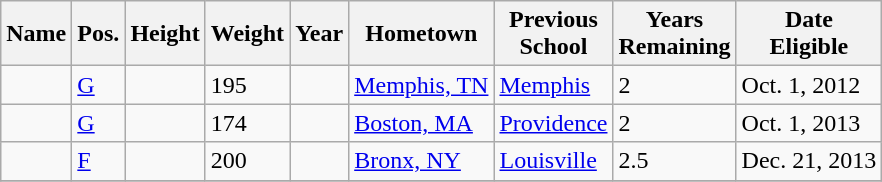<table class="wikitable sortable" border="1">
<tr>
<th>Name</th>
<th>Pos.</th>
<th>Height</th>
<th>Weight</th>
<th>Year</th>
<th>Hometown</th>
<th class="unsortable">Previous<br>School</th>
<th class="unsortable">Years<br>Remaining</th>
<th class="unsortable">Date<br>Eligible</th>
</tr>
<tr>
<td></td>
<td><a href='#'>G</a></td>
<td></td>
<td>195</td>
<td></td>
<td><a href='#'>Memphis, TN</a></td>
<td><a href='#'>Memphis</a></td>
<td>2</td>
<td>Oct. 1, 2012</td>
</tr>
<tr>
<td></td>
<td><a href='#'>G</a></td>
<td></td>
<td>174</td>
<td></td>
<td><a href='#'>Boston, MA</a></td>
<td><a href='#'>Providence</a></td>
<td>2</td>
<td>Oct. 1, 2013</td>
</tr>
<tr>
<td></td>
<td><a href='#'>F</a></td>
<td></td>
<td>200</td>
<td></td>
<td><a href='#'>Bronx, NY</a></td>
<td><a href='#'>Louisville</a></td>
<td>2.5</td>
<td>Dec. 21, 2013</td>
</tr>
<tr>
</tr>
</table>
